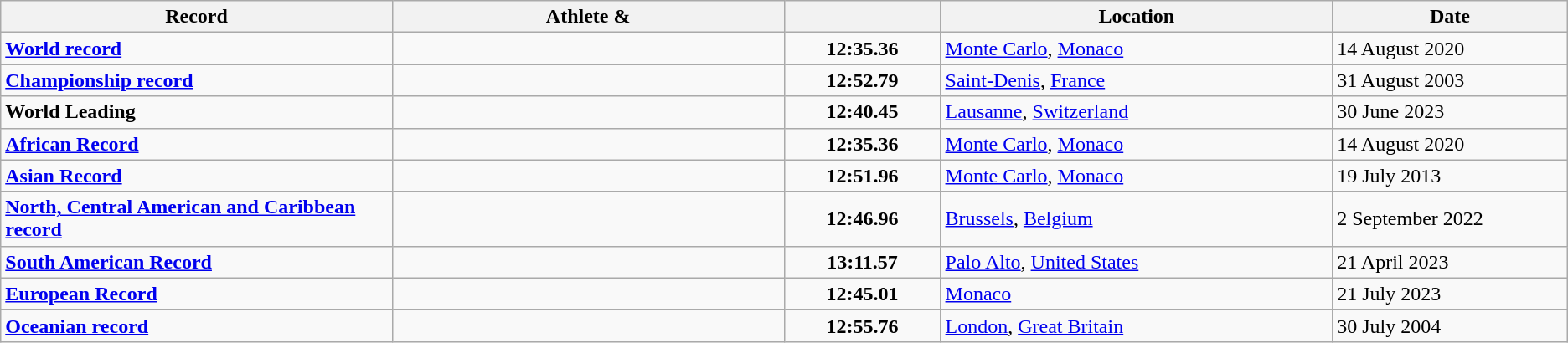<table class="wikitable">
<tr>
<th width=25% align=center>Record</th>
<th width=25% align=center>Athlete & </th>
<th width=10% align=center></th>
<th width=25% align=center>Location</th>
<th width=15% align=center>Date</th>
</tr>
<tr>
<td><strong><a href='#'>World record</a></strong></td>
<td></td>
<td align=center><strong>12:35.36</strong></td>
<td><a href='#'>Monte Carlo</a>, <a href='#'>Monaco</a></td>
<td>14 August 2020</td>
</tr>
<tr>
<td><strong><a href='#'>Championship record</a></strong></td>
<td></td>
<td align=center><strong>12:52.79</strong></td>
<td><a href='#'>Saint-Denis</a>, <a href='#'>France</a></td>
<td>31 August 2003</td>
</tr>
<tr>
<td><strong>World Leading</strong></td>
<td></td>
<td align=center><strong>12:40.45</strong></td>
<td><a href='#'>Lausanne</a>, <a href='#'>Switzerland</a></td>
<td>30 June 2023</td>
</tr>
<tr>
<td><strong><a href='#'>African Record</a></strong></td>
<td></td>
<td align=center><strong>12:35.36</strong></td>
<td><a href='#'>Monte Carlo</a>, <a href='#'>Monaco</a></td>
<td>14 August 2020</td>
</tr>
<tr>
<td><strong><a href='#'>Asian Record</a></strong></td>
<td></td>
<td align=center><strong>12:51.96</strong></td>
<td><a href='#'>Monte Carlo</a>, <a href='#'>Monaco</a></td>
<td>19 July 2013</td>
</tr>
<tr>
<td><strong><a href='#'>North, Central American and Caribbean record</a></strong></td>
<td></td>
<td align=center><strong>12:46.96</strong></td>
<td><a href='#'>Brussels</a>, <a href='#'>Belgium</a></td>
<td>2 September 2022</td>
</tr>
<tr>
<td><strong><a href='#'>South American Record</a></strong></td>
<td></td>
<td align=center><strong>13:11.57</strong></td>
<td><a href='#'>Palo Alto</a>, <a href='#'>United States</a></td>
<td>21 April 2023</td>
</tr>
<tr>
<td><strong><a href='#'>European Record</a></strong></td>
<td></td>
<td align=center><strong>12:45.01</strong></td>
<td><a href='#'>Monaco</a></td>
<td>21 July 2023</td>
</tr>
<tr>
<td><strong><a href='#'>Oceanian record</a></strong></td>
<td></td>
<td align=center><strong>12:55.76</strong></td>
<td><a href='#'>London</a>, <a href='#'>Great Britain</a></td>
<td>30 July 2004</td>
</tr>
</table>
